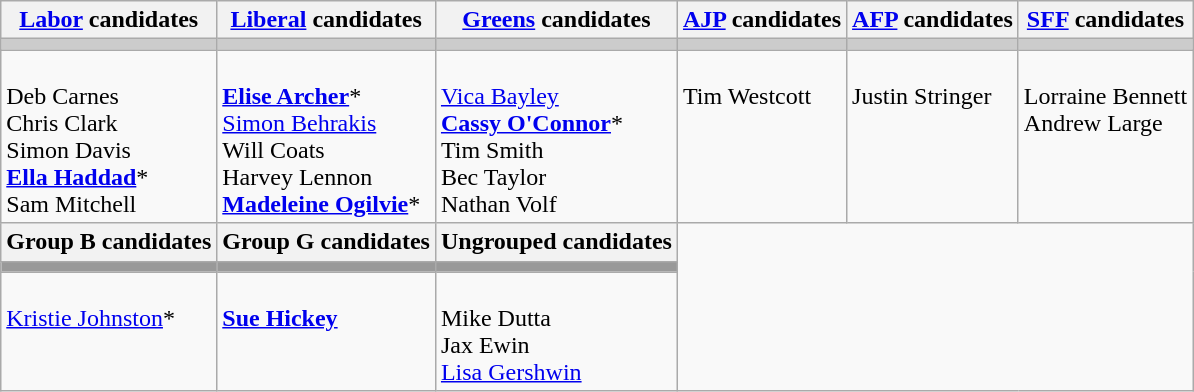<table class="wikitable">
<tr>
<th><a href='#'>Labor</a> candidates</th>
<th><a href='#'>Liberal</a> candidates</th>
<th><a href='#'>Greens</a> candidates</th>
<th><a href='#'>AJP</a> candidates</th>
<th><a href='#'>AFP</a> candidates</th>
<th><a href='#'>SFF</a> candidates</th>
</tr>
<tr bgcolor="#cccccc">
<td></td>
<td></td>
<td></td>
<td></td>
<td></td>
<td></td>
</tr>
<tr>
<td valign=top ><br>Deb Carnes<br>
Chris Clark<br>
Simon Davis<br>
<strong><a href='#'>Ella Haddad</a></strong>*<br>
Sam Mitchell</td>
<td valign=top ><br><strong><a href='#'>Elise Archer</a></strong>*<br>
<a href='#'>Simon Behrakis</a><br>
Will Coats<br>
Harvey Lennon<br>
<strong><a href='#'>Madeleine Ogilvie</a></strong>*<br></td>
<td valign=top ><br><a href='#'>Vica Bayley</a><br>
<strong><a href='#'>Cassy O'Connor</a></strong>*<br>
Tim Smith<br>
Bec Taylor<br>
Nathan Volf<br></td>
<td valign=top><br>Tim Westcott</td>
<td valign=top><br>Justin Stringer</td>
<td valign=top><br>Lorraine Bennett<br>
Andrew Large</td>
</tr>
<tr>
<th>Group B candidates</th>
<th>Group G candidates</th>
<th>Ungrouped candidates</th>
</tr>
<tr>
<td bgcolor="#999999"></td>
<td bgcolor="#999999"></td>
<td bgcolor="#999999"></td>
</tr>
<tr>
<td valign=top ><br><a href='#'>Kristie Johnston</a>*</td>
<td valign=top><br><strong><a href='#'>Sue Hickey</a></strong></td>
<td valign=top><br>Mike Dutta<br>
Jax Ewin<br>
<a href='#'>Lisa Gershwin</a></td>
</tr>
</table>
